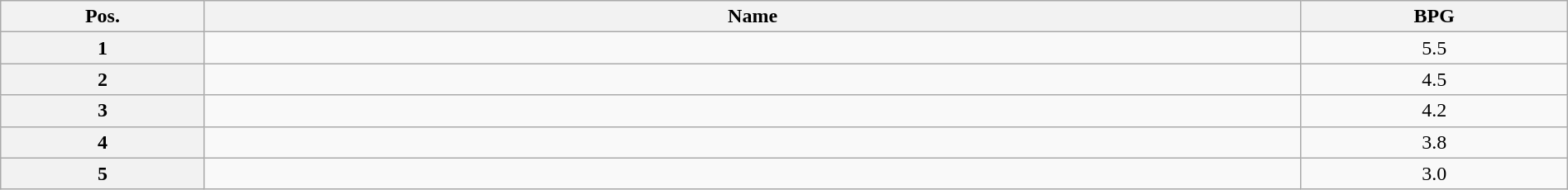<table class=wikitable width=100% style="text-align:center;">
<tr>
<th width="13%">Pos.</th>
<th width="70%">Name</th>
<th width="17%">BPG</th>
</tr>
<tr>
<th>1</th>
<td align=left></td>
<td>5.5</td>
</tr>
<tr>
<th>2</th>
<td align=left></td>
<td>4.5</td>
</tr>
<tr>
<th>3</th>
<td align=left></td>
<td>4.2</td>
</tr>
<tr>
<th>4</th>
<td align=left></td>
<td>3.8</td>
</tr>
<tr>
<th>5</th>
<td align=left></td>
<td>3.0</td>
</tr>
</table>
